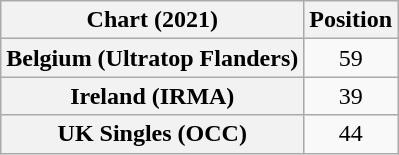<table class="wikitable sortable plainrowheaders" style="text-align:center">
<tr>
<th scope="col">Chart (2021)</th>
<th scope="col">Position</th>
</tr>
<tr>
<th scope="row">Belgium (Ultratop Flanders)</th>
<td>59</td>
</tr>
<tr>
<th scope="row">Ireland (IRMA)</th>
<td>39</td>
</tr>
<tr>
<th scope="row">UK Singles (OCC)</th>
<td>44</td>
</tr>
</table>
